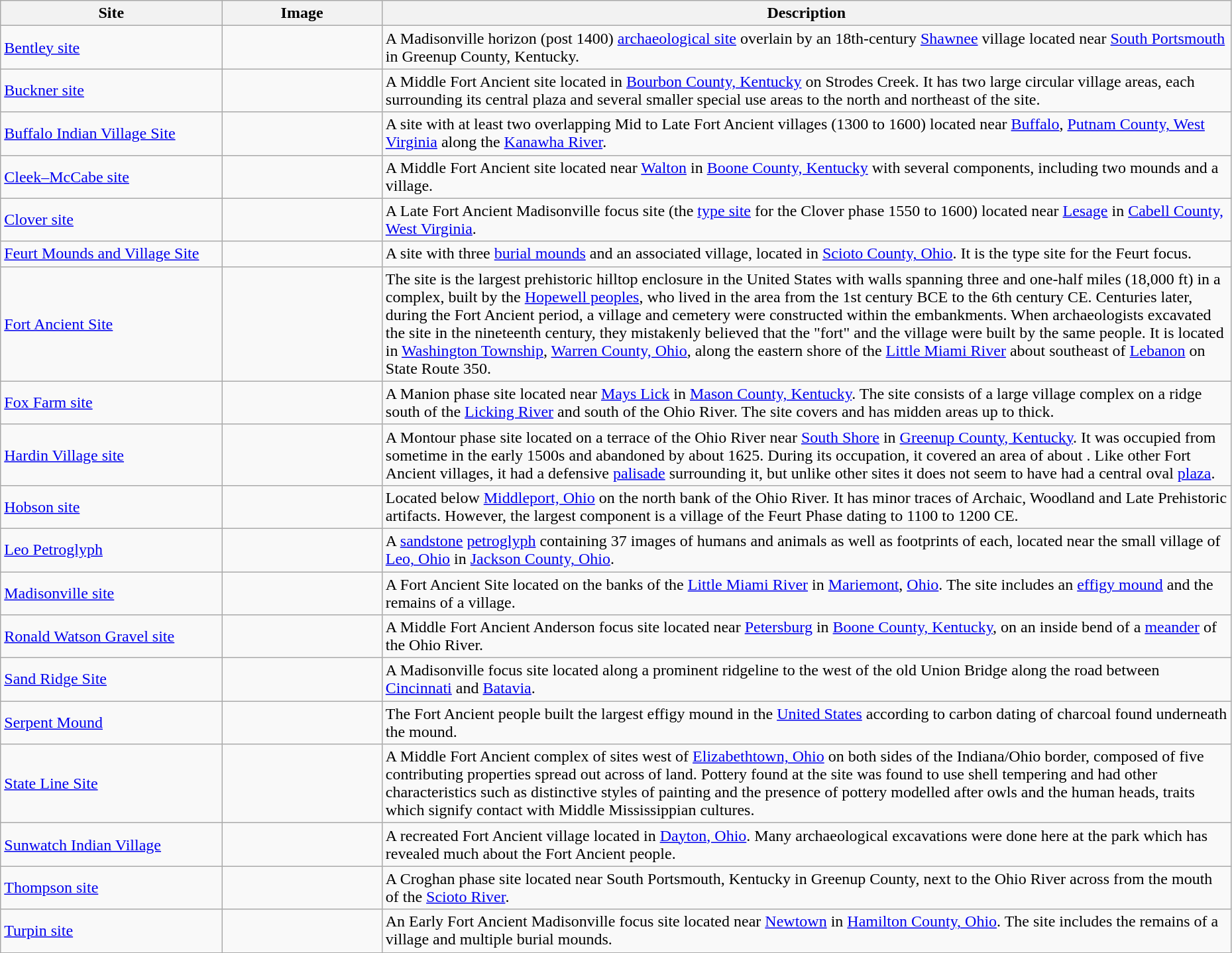<table class="wikitable sortable" style="width:98%">
<tr>
<th width="18%"><strong>Site</strong></th>
<th width="13%"><strong>Image</strong></th>
<th width="69%"><strong>Description</strong></th>
</tr>
<tr>
<td><a href='#'>Bentley site</a></td>
<td></td>
<td>A Madisonville horizon (post 1400) <a href='#'>archaeological site</a> overlain by an 18th-century <a href='#'>Shawnee</a> village located near <a href='#'>South Portsmouth</a> in Greenup County, Kentucky.</td>
</tr>
<tr>
<td><a href='#'>Buckner site</a></td>
<td></td>
<td>A Middle Fort Ancient site located in <a href='#'>Bourbon County, Kentucky</a> on Strodes Creek. It has two large circular village areas, each surrounding its central plaza and several smaller special use areas to the north and northeast of the site.</td>
</tr>
<tr>
<td><a href='#'>Buffalo Indian Village Site</a></td>
<td></td>
<td>A site with at least two overlapping Mid to Late Fort Ancient villages (1300 to 1600) located near <a href='#'>Buffalo</a>, <a href='#'>Putnam County, West Virginia</a> along the <a href='#'>Kanawha River</a>.</td>
</tr>
<tr>
<td><a href='#'>Cleek–McCabe site</a></td>
<td></td>
<td>A Middle Fort Ancient site located near <a href='#'>Walton</a> in <a href='#'>Boone County, Kentucky</a> with several components, including two mounds and a village.</td>
</tr>
<tr>
<td><a href='#'>Clover site</a></td>
<td></td>
<td>A Late Fort Ancient Madisonville focus site (the <a href='#'>type site</a> for the Clover phase 1550 to 1600) located near <a href='#'>Lesage</a> in <a href='#'>Cabell County, West Virginia</a>.</td>
</tr>
<tr>
<td><a href='#'>Feurt Mounds and Village Site</a></td>
<td></td>
<td>A site with three <a href='#'>burial mounds</a> and an associated village, located in <a href='#'>Scioto County, Ohio</a>. It is the type site for the Feurt focus.</td>
</tr>
<tr>
<td><a href='#'>Fort Ancient Site</a></td>
<td></td>
<td>The site is the largest prehistoric hilltop enclosure in the United States with walls spanning three and one-half miles (18,000 ft) in a  complex, built by the <a href='#'>Hopewell peoples</a>, who lived in the area from the 1st century BCE to the 6th century CE. Centuries later, during the Fort Ancient period, a village and cemetery were constructed within the embankments. When archaeologists excavated the site in the nineteenth century, they mistakenly believed that the "fort" and the village were built by the same people. It is located in <a href='#'>Washington Township</a>, <a href='#'>Warren County, Ohio</a>, along the eastern shore of the <a href='#'>Little Miami River</a> about  southeast of <a href='#'>Lebanon</a> on State Route 350.</td>
</tr>
<tr>
<td><a href='#'>Fox Farm site</a></td>
<td></td>
<td>A Manion phase site located near <a href='#'>Mays Lick</a> in <a href='#'>Mason County, Kentucky</a>. The site consists of a large village complex on a ridge  south of the <a href='#'>Licking River</a> and  south of the Ohio River. The site covers  and has midden areas up to  thick.</td>
</tr>
<tr>
<td><a href='#'>Hardin Village site</a></td>
<td></td>
<td>A Montour phase site located on a terrace of the Ohio River near <a href='#'>South Shore</a> in <a href='#'>Greenup County, Kentucky</a>. It was occupied from sometime in the early 1500s and abandoned by about 1625. During its occupation, it covered an area of about . Like other Fort Ancient villages, it had a defensive <a href='#'>palisade</a> surrounding it, but unlike other sites it does not seem to have had a central oval <a href='#'>plaza</a>.</td>
</tr>
<tr>
<td><a href='#'>Hobson site</a></td>
<td></td>
<td>Located  below <a href='#'>Middleport, Ohio</a> on the north bank of the Ohio River. It has minor traces of Archaic, Woodland and Late Prehistoric artifacts. However, the largest component is a village of the Feurt Phase dating to 1100 to 1200 CE.</td>
</tr>
<tr>
<td><a href='#'>Leo Petroglyph</a></td>
<td></td>
<td>A <a href='#'>sandstone</a> <a href='#'>petroglyph</a> containing 37 images of humans and animals as well as footprints of each, located near the small village of <a href='#'>Leo, Ohio</a> in <a href='#'>Jackson County, Ohio</a>.</td>
</tr>
<tr>
<td><a href='#'>Madisonville site</a></td>
<td></td>
<td>A Fort Ancient Site located on the banks of the <a href='#'>Little Miami River</a> in <a href='#'>Mariemont</a>, <a href='#'>Ohio</a>. The site includes an <a href='#'>effigy mound</a> and the remains of a village.</td>
</tr>
<tr>
<td><a href='#'>Ronald Watson Gravel site</a></td>
<td></td>
<td>A Middle Fort Ancient Anderson focus site located near <a href='#'>Petersburg</a> in <a href='#'>Boone County, Kentucky</a>, on an inside bend of a <a href='#'>meander</a> of the Ohio River.</td>
</tr>
<tr>
<td><a href='#'>Sand Ridge Site</a></td>
<td></td>
<td>A Madisonville focus site located along a prominent ridgeline to the west of the old Union Bridge along the road between <a href='#'>Cincinnati</a> and <a href='#'>Batavia</a>.</td>
</tr>
<tr>
<td><a href='#'>Serpent Mound</a></td>
<td></td>
<td>The Fort Ancient people built the largest effigy mound in the <a href='#'>United States</a> according to carbon dating of charcoal found underneath the mound.</td>
</tr>
<tr>
<td><a href='#'>State Line Site</a></td>
<td></td>
<td>A Middle Fort Ancient complex of sites west of <a href='#'>Elizabethtown, Ohio</a> on both sides of the Indiana/Ohio border, composed of five contributing properties spread out across  of land. Pottery found at the site was found to use shell tempering and had other characteristics such as distinctive styles of painting and the presence of pottery modelled after owls and the human heads, traits which signify contact with Middle Mississippian cultures.</td>
</tr>
<tr>
<td><a href='#'>Sunwatch Indian Village</a></td>
<td></td>
<td>A recreated Fort Ancient village located in <a href='#'>Dayton, Ohio</a>. Many archaeological excavations were done here at the park which has revealed much about the Fort Ancient people.</td>
</tr>
<tr>
<td><a href='#'>Thompson site</a></td>
<td></td>
<td>A Croghan phase site located near South Portsmouth, Kentucky in Greenup County, next to the Ohio River across from the mouth of the <a href='#'>Scioto River</a>.</td>
</tr>
<tr>
<td><a href='#'>Turpin site</a></td>
<td></td>
<td>An Early Fort Ancient Madisonville focus site located near <a href='#'>Newtown</a> in <a href='#'>Hamilton County, Ohio</a>. The site includes the remains of a village and multiple burial mounds.</td>
</tr>
<tr>
</tr>
</table>
